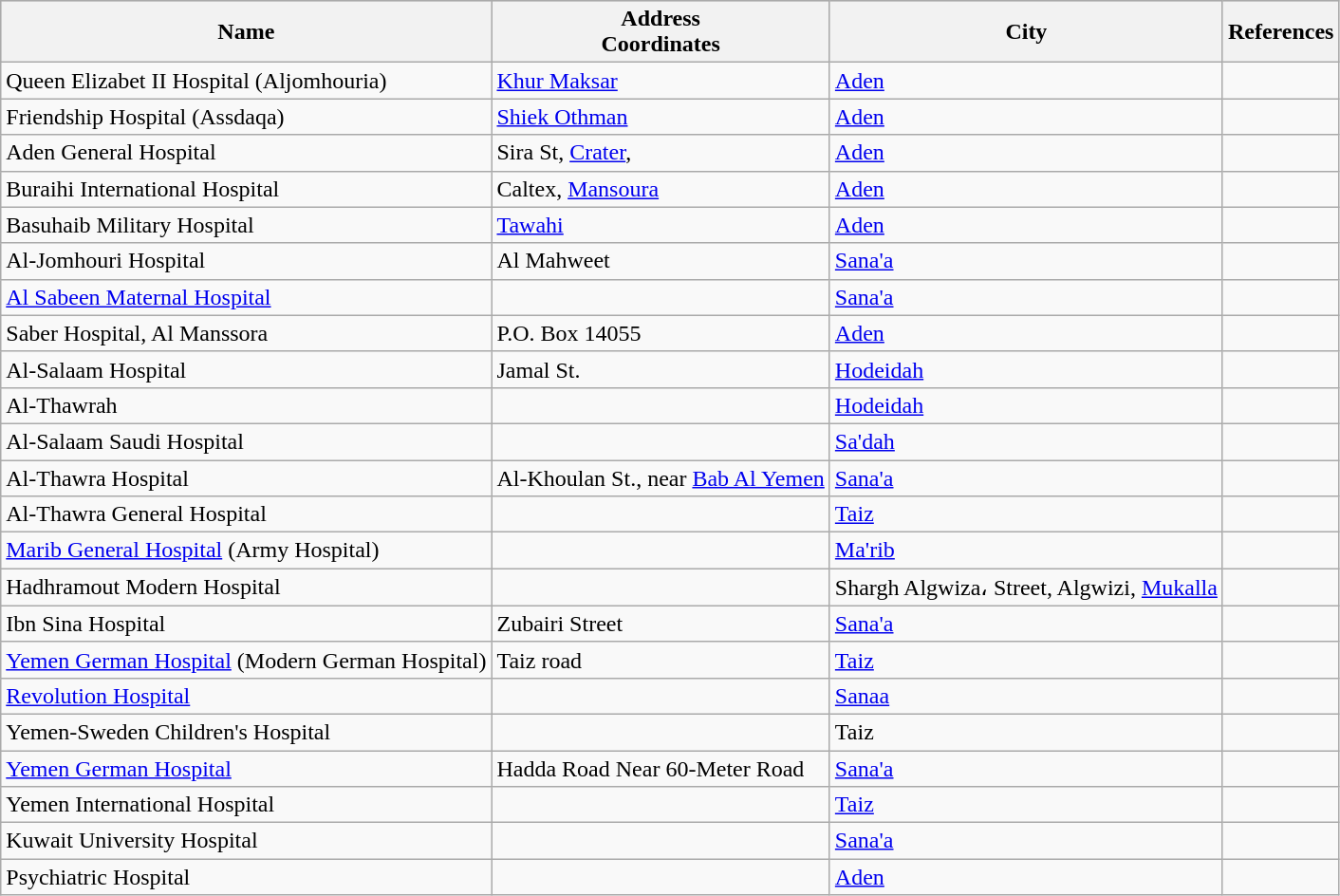<table class="wikitable sortable plainrowheaders" summary="List of Hospitals in Yemen">
<tr bgcolor="#CCCCCC">
<th>Name</th>
<th>Address<br>Coordinates</th>
<th>City</th>
<th>References</th>
</tr>
<tr>
<td>Queen Elizabet II Hospital (Aljomhouria)</td>
<td><a href='#'>Khur Maksar</a></td>
<td><a href='#'>Aden</a></td>
<td></td>
</tr>
<tr>
<td>Friendship Hospital (Assdaqa)</td>
<td><a href='#'>Shiek Othman</a></td>
<td><a href='#'>Aden</a></td>
<td></td>
</tr>
<tr>
<td>Aden General Hospital</td>
<td>Sira St, <a href='#'>Crater</a>,</td>
<td><a href='#'>Aden</a></td>
<td></td>
</tr>
<tr>
<td>Buraihi International Hospital</td>
<td>Caltex, <a href='#'>Mansoura</a></td>
<td><a href='#'>Aden</a></td>
<td></td>
</tr>
<tr>
<td>Basuhaib Military Hospital</td>
<td><a href='#'>Tawahi</a><small></small></td>
<td><a href='#'>Aden</a></td>
<td></td>
</tr>
<tr>
<td>Al-Jomhouri Hospital</td>
<td>Al Mahweet</td>
<td><a href='#'>Sana'a</a></td>
<td></td>
</tr>
<tr>
<td><a href='#'>Al Sabeen Maternal Hospital</a></td>
<td><small></small></td>
<td><a href='#'>Sana'a</a></td>
<td></td>
</tr>
<tr>
<td>Saber Hospital, Al Manssora</td>
<td>P.O. Box 14055<br><small></small></td>
<td><a href='#'>Aden</a></td>
<td></td>
</tr>
<tr>
<td>Al-Salaam Hospital</td>
<td>Jamal St.<br><small></small></td>
<td><a href='#'>Hodeidah</a></td>
<td></td>
</tr>
<tr>
<td>Al-Thawrah</td>
<td></td>
<td><a href='#'>Hodeidah</a></td>
<td></td>
</tr>
<tr>
<td>Al-Salaam Saudi Hospital</td>
<td><small></small></td>
<td><a href='#'>Sa'dah</a></td>
<td></td>
</tr>
<tr>
<td>Al-Thawra Hospital</td>
<td>Al-Khoulan St., near <a href='#'>Bab Al Yemen</a></td>
<td><a href='#'>Sana'a</a></td>
<td></td>
</tr>
<tr>
<td>Al-Thawra General Hospital</td>
<td></td>
<td><a href='#'>Taiz</a></td>
<td></td>
</tr>
<tr>
<td><a href='#'>Marib General Hospital</a> (Army Hospital)</td>
<td><small></small></td>
<td><a href='#'>Ma'rib</a></td>
<td></td>
</tr>
<tr>
<td>Hadhramout Modern Hospital</td>
<td><small></small></td>
<td>Shargh Algwiza، Street, Algwizi, <a href='#'>Mukalla</a></td>
<td></td>
</tr>
<tr>
<td>Ibn Sina Hospital</td>
<td>Zubairi Street<small></small></td>
<td><a href='#'>Sana'a</a></td>
<td></td>
</tr>
<tr>
<td><a href='#'>Yemen German Hospital</a> (Modern German Hospital)</td>
<td>Taiz road<br><small></small></td>
<td><a href='#'>Taiz</a></td>
<td></td>
</tr>
<tr>
<td><a href='#'>Revolution Hospital</a></td>
<td><small></small></td>
<td><a href='#'>Sanaa</a></td>
<td></td>
</tr>
<tr>
<td>Yemen-Sweden Children's Hospital</td>
<td></td>
<td>Taiz</td>
<td></td>
</tr>
<tr>
<td><a href='#'>Yemen German Hospital</a></td>
<td>Hadda Road Near 60-Meter Road<br><small></small></td>
<td><a href='#'>Sana'a</a></td>
<td></td>
</tr>
<tr>
<td>Yemen International Hospital</td>
<td><small></small></td>
<td><a href='#'>Taiz</a></td>
<td></td>
</tr>
<tr>
<td>Kuwait University Hospital</td>
<td><small></small></td>
<td><a href='#'>Sana'a</a></td>
<td></td>
</tr>
<tr>
<td>Psychiatric Hospital</td>
<td><small></small></td>
<td><a href='#'>Aden</a></td>
<td></td>
</tr>
</table>
